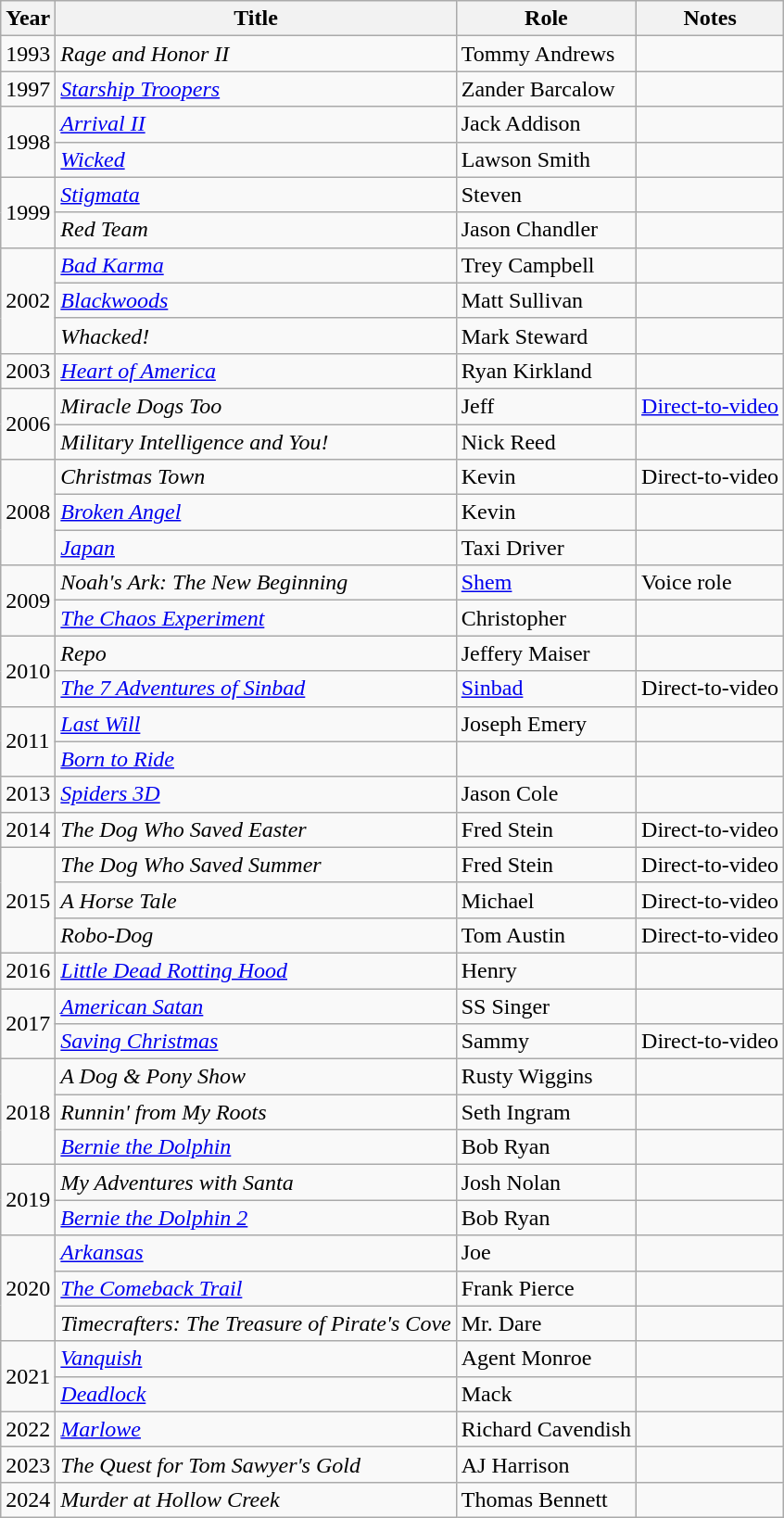<table class="wikitable sortable">
<tr>
<th>Year</th>
<th>Title</th>
<th>Role</th>
<th class="unsortable">Notes</th>
</tr>
<tr>
<td>1993</td>
<td><em>Rage and Honor II</em></td>
<td>Tommy Andrews</td>
<td></td>
</tr>
<tr>
<td>1997</td>
<td><em><a href='#'>Starship Troopers</a></em></td>
<td>Zander Barcalow</td>
<td></td>
</tr>
<tr>
<td rowspan="2">1998</td>
<td><em><a href='#'>Arrival II</a></em></td>
<td>Jack Addison</td>
<td></td>
</tr>
<tr>
<td><em><a href='#'>Wicked</a></em></td>
<td>Lawson Smith</td>
<td></td>
</tr>
<tr>
<td rowspan="2">1999</td>
<td><em><a href='#'>Stigmata</a></em></td>
<td>Steven</td>
<td></td>
</tr>
<tr>
<td><em>Red Team</em></td>
<td>Jason Chandler</td>
<td></td>
</tr>
<tr>
<td rowspan="3">2002</td>
<td><em><a href='#'>Bad Karma</a></em></td>
<td>Trey Campbell</td>
<td></td>
</tr>
<tr>
<td><em><a href='#'>Blackwoods</a></em></td>
<td>Matt Sullivan</td>
<td></td>
</tr>
<tr>
<td><em>Whacked!</em></td>
<td>Mark Steward</td>
<td></td>
</tr>
<tr>
<td>2003</td>
<td><em><a href='#'>Heart of America</a></em></td>
<td>Ryan Kirkland</td>
<td></td>
</tr>
<tr>
<td rowspan="2">2006</td>
<td><em>Miracle Dogs Too</em></td>
<td>Jeff</td>
<td><a href='#'>Direct-to-video</a></td>
</tr>
<tr>
<td><em>Military Intelligence and You!</em></td>
<td>Nick Reed</td>
<td></td>
</tr>
<tr>
<td rowspan="3">2008</td>
<td><em>Christmas Town</em></td>
<td>Kevin</td>
<td>Direct-to-video</td>
</tr>
<tr>
<td><em><a href='#'>Broken Angel</a></em></td>
<td>Kevin</td>
<td></td>
</tr>
<tr>
<td><em><a href='#'>Japan</a></em></td>
<td>Taxi Driver</td>
<td></td>
</tr>
<tr>
<td rowspan="2">2009</td>
<td><em>Noah's Ark: The New Beginning</em></td>
<td><a href='#'>Shem</a></td>
<td>Voice role</td>
</tr>
<tr>
<td><em><a href='#'>The Chaos Experiment</a></em></td>
<td>Christopher</td>
<td></td>
</tr>
<tr>
<td rowspan="2">2010</td>
<td><em>Repo</em></td>
<td>Jeffery Maiser</td>
<td></td>
</tr>
<tr>
<td><em><a href='#'>The 7 Adventures of Sinbad</a></em></td>
<td><a href='#'>Sinbad</a></td>
<td>Direct-to-video</td>
</tr>
<tr>
<td rowspan="2">2011</td>
<td><em><a href='#'>Last Will</a></em></td>
<td>Joseph Emery</td>
<td></td>
</tr>
<tr>
<td><em><a href='#'>Born to Ride</a></em></td>
<td></td>
<td></td>
</tr>
<tr>
<td>2013</td>
<td><em><a href='#'>Spiders 3D</a></em></td>
<td>Jason Cole</td>
<td></td>
</tr>
<tr>
<td>2014</td>
<td><em>The Dog Who Saved Easter</em></td>
<td>Fred Stein</td>
<td>Direct-to-video</td>
</tr>
<tr>
<td rowspan="3">2015</td>
<td><em>The Dog Who Saved Summer</em></td>
<td>Fred Stein</td>
<td>Direct-to-video</td>
</tr>
<tr>
<td><em>A Horse Tale</em></td>
<td>Michael</td>
<td>Direct-to-video</td>
</tr>
<tr>
<td><em>Robo-Dog</em></td>
<td>Tom Austin</td>
<td>Direct-to-video</td>
</tr>
<tr>
<td>2016</td>
<td><em><a href='#'>Little Dead Rotting Hood</a></em></td>
<td>Henry</td>
<td></td>
</tr>
<tr>
<td rowspan="2">2017</td>
<td><em><a href='#'>American Satan</a></em></td>
<td>SS Singer</td>
<td></td>
</tr>
<tr>
<td><em><a href='#'>Saving Christmas</a></em></td>
<td>Sammy</td>
<td>Direct-to-video</td>
</tr>
<tr>
<td rowspan="3">2018</td>
<td><em>A Dog & Pony Show</em></td>
<td>Rusty Wiggins</td>
<td></td>
</tr>
<tr>
<td><em>Runnin' from My Roots</em></td>
<td>Seth Ingram</td>
<td></td>
</tr>
<tr>
<td><em><a href='#'>Bernie the Dolphin</a></em></td>
<td>Bob Ryan</td>
<td></td>
</tr>
<tr>
<td rowspan="2">2019</td>
<td><em>My Adventures with Santa</em></td>
<td>Josh Nolan</td>
<td></td>
</tr>
<tr>
<td><em><a href='#'>Bernie the Dolphin 2</a></em></td>
<td>Bob Ryan</td>
<td></td>
</tr>
<tr>
<td rowspan="3">2020</td>
<td><em><a href='#'>Arkansas</a></em></td>
<td>Joe</td>
<td></td>
</tr>
<tr>
<td><em><a href='#'>The Comeback Trail</a></em></td>
<td>Frank Pierce</td>
<td></td>
</tr>
<tr>
<td><em>Timecrafters: The Treasure of Pirate's Cove</em></td>
<td>Mr. Dare</td>
<td></td>
</tr>
<tr>
<td rowspan="2">2021</td>
<td><em><a href='#'>Vanquish</a></em></td>
<td>Agent Monroe</td>
<td></td>
</tr>
<tr>
<td><em><a href='#'>Deadlock</a></em></td>
<td>Mack</td>
<td></td>
</tr>
<tr>
<td>2022</td>
<td><em><a href='#'>Marlowe</a></em></td>
<td>Richard Cavendish</td>
<td></td>
</tr>
<tr>
<td>2023</td>
<td><em>The Quest for Tom Sawyer's Gold</em></td>
<td>AJ Harrison</td>
<td></td>
</tr>
<tr>
<td>2024</td>
<td><em>Murder at Hollow Creek</em></td>
<td>Thomas Bennett</td>
<td></td>
</tr>
</table>
